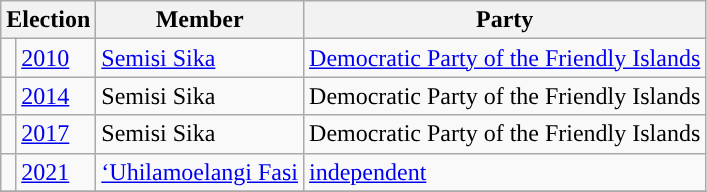<table class="wikitable">
<tr>
<th colspan="2">Election</th>
<th>Member</th>
<th>Party</th>
</tr>
<tr>
<td style="background-color: "></td>
<td><a href='#'>2010</a></td>
<td><a href='#'>Semisi Sika</a></td>
<td><a href='#'>Democratic Party of the Friendly Islands</a></td>
</tr>
<tr>
<td style="background-color: "></td>
<td><a href='#'>2014</a></td>
<td>Semisi Sika</td>
<td>Democratic Party of the Friendly Islands</td>
</tr>
<tr>
<td style="background-color: "></td>
<td><a href='#'>2017</a></td>
<td>Semisi Sika</td>
<td>Democratic Party of the Friendly Islands</td>
</tr>
<tr>
<td style="background-color: "></td>
<td><a href='#'>2021</a></td>
<td><a href='#'>ʻUhilamoelangi Fasi</a></td>
<td><a href='#'>independent</a></td>
</tr>
<tr>
</tr>
</table>
